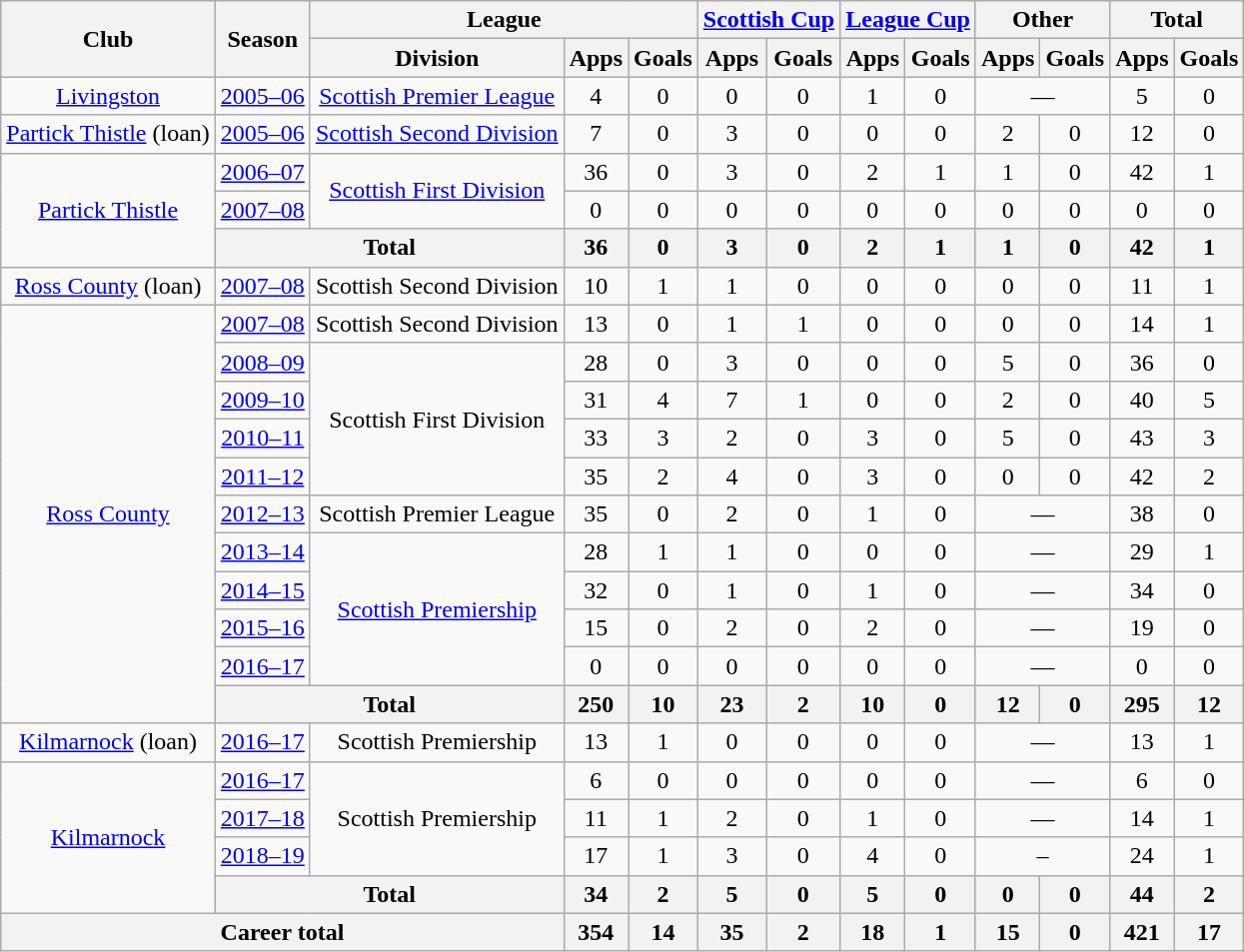<table class="wikitable" style="text-align: center">
<tr>
<th rowspan="2">Club</th>
<th rowspan="2">Season</th>
<th colspan="3">League</th>
<th colspan="2"><a href='#'>Scottish Cup</a></th>
<th colspan="2"><a href='#'>League Cup</a></th>
<th colspan="2">Other</th>
<th colspan="2">Total</th>
</tr>
<tr>
<th>Division</th>
<th>Apps</th>
<th>Goals</th>
<th>Apps</th>
<th>Goals</th>
<th>Apps</th>
<th>Goals</th>
<th>Apps</th>
<th>Goals</th>
<th>Apps</th>
<th>Goals</th>
</tr>
<tr>
<td><a href='#'>Livingston</a></td>
<td><a href='#'>2005–06</a></td>
<td><a href='#'>Scottish Premier League</a></td>
<td>4</td>
<td>0</td>
<td>0</td>
<td>0</td>
<td>1</td>
<td>0</td>
<td colspan="2">—</td>
<td>5</td>
<td>0</td>
</tr>
<tr>
<td><a href='#'>Partick Thistle</a> (loan)</td>
<td><a href='#'>2005–06</a></td>
<td><a href='#'>Scottish Second Division</a></td>
<td>7</td>
<td>0</td>
<td>3</td>
<td>0</td>
<td>0</td>
<td>0</td>
<td>2</td>
<td>0</td>
<td>12</td>
<td>0</td>
</tr>
<tr>
<td rowspan="3"><a href='#'>Partick Thistle</a></td>
<td><a href='#'>2006–07</a></td>
<td rowspan="2"><a href='#'>Scottish First Division</a></td>
<td>36</td>
<td>0</td>
<td>3</td>
<td>0</td>
<td>2</td>
<td>1</td>
<td>1</td>
<td>0</td>
<td>42</td>
<td>1</td>
</tr>
<tr>
<td><a href='#'>2007–08</a></td>
<td>0</td>
<td>0</td>
<td>0</td>
<td>0</td>
<td>0</td>
<td>0</td>
<td>0</td>
<td>0</td>
<td>0</td>
<td>0</td>
</tr>
<tr>
<th colspan="2">Total</th>
<th>36</th>
<th>0</th>
<th>3</th>
<th>0</th>
<th>2</th>
<th>1</th>
<th>1</th>
<th>0</th>
<th>42</th>
<th>1</th>
</tr>
<tr>
<td><a href='#'>Ross County</a> (loan)</td>
<td><a href='#'>2007–08</a></td>
<td>Scottish Second Division</td>
<td>10</td>
<td>1</td>
<td>1</td>
<td>0</td>
<td>0</td>
<td>0</td>
<td>0</td>
<td>0</td>
<td>11</td>
<td>1</td>
</tr>
<tr>
<td rowspan="11"><a href='#'>Ross County</a></td>
<td><a href='#'>2007–08</a></td>
<td>Scottish Second Division</td>
<td>13</td>
<td>0</td>
<td>1</td>
<td>1</td>
<td>0</td>
<td>0</td>
<td>0</td>
<td>0</td>
<td>14</td>
<td>1</td>
</tr>
<tr>
<td><a href='#'>2008–09</a></td>
<td rowspan="4">Scottish First Division</td>
<td>28</td>
<td>0</td>
<td>3</td>
<td>0</td>
<td>0</td>
<td>0</td>
<td>5</td>
<td>0</td>
<td>36</td>
<td>0</td>
</tr>
<tr>
<td><a href='#'>2009–10</a></td>
<td>31</td>
<td>4</td>
<td>7</td>
<td>1</td>
<td>0</td>
<td>0</td>
<td>2</td>
<td>0</td>
<td>40</td>
<td>5</td>
</tr>
<tr>
<td><a href='#'>2010–11</a></td>
<td>33</td>
<td>3</td>
<td>2</td>
<td>0</td>
<td>3</td>
<td>0</td>
<td>5</td>
<td>0</td>
<td>43</td>
<td>3</td>
</tr>
<tr>
<td><a href='#'>2011–12</a></td>
<td>35</td>
<td>2</td>
<td>4</td>
<td>0</td>
<td>3</td>
<td>0</td>
<td>0</td>
<td>0</td>
<td>42</td>
<td>2</td>
</tr>
<tr>
<td><a href='#'>2012–13</a></td>
<td>Scottish Premier League</td>
<td>35</td>
<td>0</td>
<td>2</td>
<td>0</td>
<td>1</td>
<td>0</td>
<td colspan="2">—</td>
<td>38</td>
<td>0</td>
</tr>
<tr>
<td><a href='#'>2013–14</a></td>
<td rowspan="4"><a href='#'>Scottish Premiership</a></td>
<td>28</td>
<td>1</td>
<td>1</td>
<td>0</td>
<td>0</td>
<td>0</td>
<td colspan="2">—</td>
<td>29</td>
<td>1</td>
</tr>
<tr>
<td><a href='#'>2014–15</a></td>
<td>32</td>
<td>0</td>
<td>1</td>
<td>0</td>
<td>1</td>
<td>0</td>
<td colspan="2">—</td>
<td>34</td>
<td>0</td>
</tr>
<tr>
<td><a href='#'>2015–16</a></td>
<td>15</td>
<td>0</td>
<td>2</td>
<td>0</td>
<td>2</td>
<td>0</td>
<td colspan="2">—</td>
<td>19</td>
<td>0</td>
</tr>
<tr>
<td><a href='#'>2016–17</a></td>
<td>0</td>
<td>0</td>
<td>0</td>
<td>0</td>
<td>0</td>
<td>0</td>
<td colspan="2">—</td>
<td>0</td>
<td>0</td>
</tr>
<tr>
<th colspan="2">Total</th>
<th>250</th>
<th>10</th>
<th>23</th>
<th>2</th>
<th>10</th>
<th>0</th>
<th>12</th>
<th>0</th>
<th>295</th>
<th>12</th>
</tr>
<tr>
<td><a href='#'>Kilmarnock</a> (loan)</td>
<td><a href='#'>2016–17</a></td>
<td>Scottish Premiership</td>
<td>13</td>
<td>1</td>
<td>0</td>
<td>0</td>
<td>0</td>
<td>0</td>
<td colspan="2">—</td>
<td>13</td>
<td>1</td>
</tr>
<tr>
<td rowspan="4"><a href='#'>Kilmarnock</a></td>
<td><a href='#'>2016–17</a></td>
<td rowspan="3">Scottish Premiership</td>
<td>6</td>
<td>0</td>
<td>0</td>
<td>0</td>
<td>0</td>
<td>0</td>
<td colspan="2">—</td>
<td>6</td>
<td>0</td>
</tr>
<tr>
<td><a href='#'>2017–18</a></td>
<td>11</td>
<td>1</td>
<td>2</td>
<td>0</td>
<td>1</td>
<td>0</td>
<td colspan="2">—</td>
<td>14</td>
<td>1</td>
</tr>
<tr>
<td><a href='#'>2018–19</a></td>
<td>17</td>
<td>1</td>
<td>3</td>
<td>0</td>
<td>4</td>
<td>0</td>
<td colspan=2>–</td>
<td>24</td>
<td>1</td>
</tr>
<tr>
<th colspan="2">Total</th>
<th>34</th>
<th>2</th>
<th>5</th>
<th>0</th>
<th>5</th>
<th>0</th>
<th>0</th>
<th>0</th>
<th>44</th>
<th>2</th>
</tr>
<tr>
<th colspan="3">Career total</th>
<th>354</th>
<th>14</th>
<th>35</th>
<th>2</th>
<th>18</th>
<th>1</th>
<th>15</th>
<th>0</th>
<th>421</th>
<th>17</th>
</tr>
</table>
